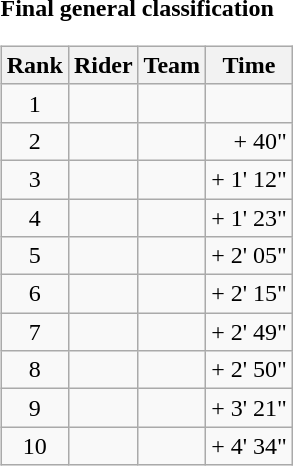<table>
<tr>
<td><strong>Final general classification</strong><br><table class="wikitable">
<tr>
<th scope="col">Rank</th>
<th scope="col">Rider</th>
<th scope="col">Team</th>
<th scope="col">Time</th>
</tr>
<tr>
<td style="text-align:center;">1</td>
<td></td>
<td></td>
<td style="text-align:right;"></td>
</tr>
<tr>
<td style="text-align:center;">2</td>
<td></td>
<td></td>
<td style="text-align:right;">+ 40"</td>
</tr>
<tr>
<td style="text-align:center;">3</td>
<td></td>
<td></td>
<td style="text-align:right;">+ 1' 12"</td>
</tr>
<tr>
<td style="text-align:center;">4</td>
<td></td>
<td></td>
<td style="text-align:right;">+ 1' 23"</td>
</tr>
<tr>
<td style="text-align:center;">5</td>
<td></td>
<td></td>
<td style="text-align:right;">+ 2' 05"</td>
</tr>
<tr>
<td style="text-align:center;">6</td>
<td></td>
<td></td>
<td style="text-align:right;">+ 2' 15"</td>
</tr>
<tr>
<td style="text-align:center;">7</td>
<td></td>
<td></td>
<td style="text-align:right;">+ 2' 49"</td>
</tr>
<tr>
<td style="text-align:center;">8</td>
<td></td>
<td></td>
<td style="text-align:right;">+ 2' 50"</td>
</tr>
<tr>
<td style="text-align:center;">9</td>
<td></td>
<td></td>
<td style="text-align:right;">+ 3' 21"</td>
</tr>
<tr>
<td style="text-align:center;">10</td>
<td></td>
<td></td>
<td style="text-align:right;">+ 4' 34"</td>
</tr>
</table>
</td>
</tr>
</table>
